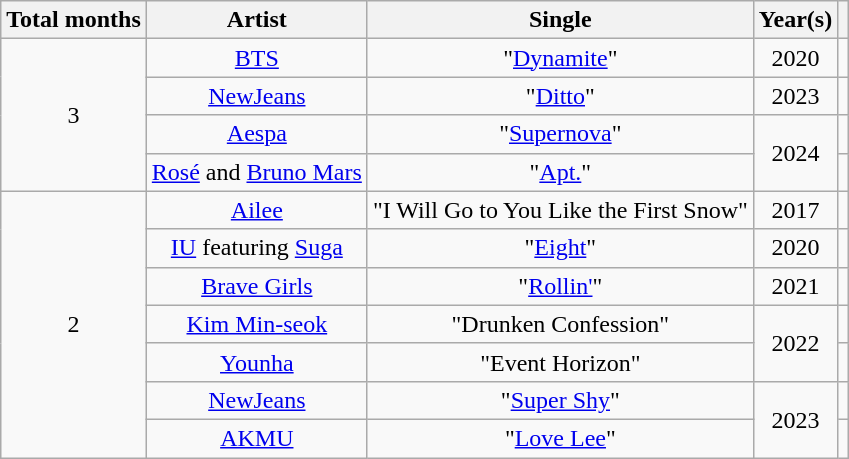<table class="wikitable" style="text-align: center;">
<tr>
<th>Total months</th>
<th>Artist</th>
<th>Single</th>
<th>Year(s)</th>
<th></th>
</tr>
<tr>
<td rowspan="4">3</td>
<td><a href='#'>BTS</a></td>
<td>"<a href='#'>Dynamite</a>"</td>
<td>2020</td>
<td></td>
</tr>
<tr>
<td><a href='#'>NewJeans</a></td>
<td>"<a href='#'>Ditto</a>"</td>
<td>2023</td>
<td></td>
</tr>
<tr>
<td><a href='#'>Aespa</a></td>
<td>"<a href='#'>Supernova</a>"</td>
<td rowspan="2">2024</td>
<td></td>
</tr>
<tr>
<td><a href='#'>Rosé</a> and <a href='#'>Bruno Mars</a></td>
<td>"<a href='#'>Apt.</a>"</td>
<td></td>
</tr>
<tr>
<td rowspan="7">2</td>
<td><a href='#'>Ailee</a></td>
<td>"I Will Go to You Like the First Snow"</td>
<td>2017</td>
<td></td>
</tr>
<tr>
<td><a href='#'>IU</a> featuring <a href='#'>Suga</a></td>
<td>"<a href='#'>Eight</a>"</td>
<td>2020</td>
<td></td>
</tr>
<tr>
<td><a href='#'>Brave Girls</a></td>
<td>"<a href='#'>Rollin'</a>"</td>
<td>2021</td>
<td></td>
</tr>
<tr>
<td><a href='#'>Kim Min-seok</a></td>
<td>"Drunken Confession"</td>
<td rowspan="2">2022</td>
<td></td>
</tr>
<tr>
<td><a href='#'>Younha</a></td>
<td>"Event Horizon"</td>
<td></td>
</tr>
<tr>
<td><a href='#'>NewJeans</a></td>
<td>"<a href='#'>Super Shy</a>"</td>
<td rowspan="2">2023</td>
<td></td>
</tr>
<tr>
<td><a href='#'>AKMU</a></td>
<td>"<a href='#'>Love Lee</a>"</td>
<td></td>
</tr>
</table>
